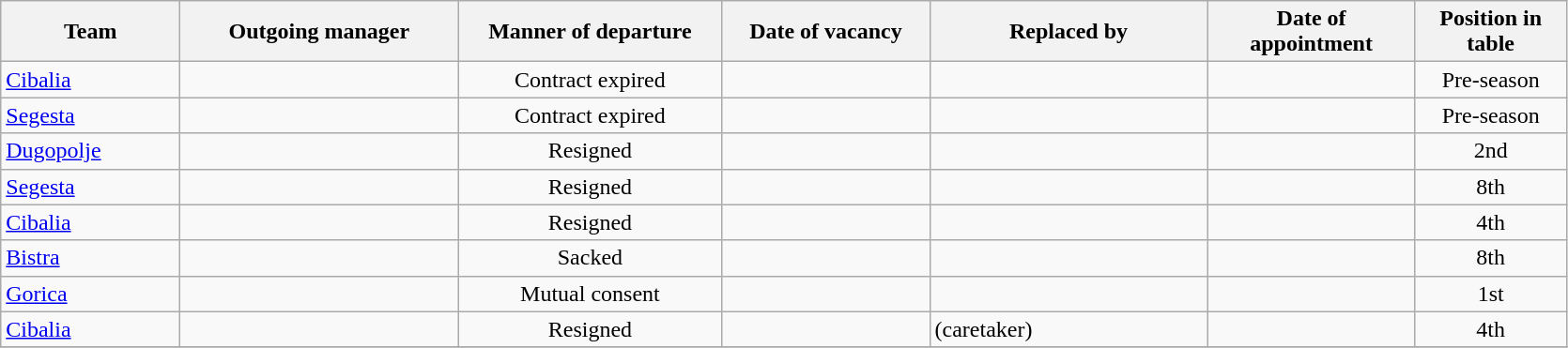<table class="wikitable sortable" style="text-align: center;">
<tr>
<th width="120">Team</th>
<th width="190">Outgoing manager</th>
<th width="180">Manner of departure</th>
<th width="140">Date of vacancy</th>
<th width="190">Replaced by</th>
<th width="140">Date of appointment</th>
<th width="100">Position in table</th>
</tr>
<tr>
<td style="text-align:left;"><a href='#'>Cibalia</a></td>
<td style="text-align:left;"> </td>
<td>Contract expired</td>
<td></td>
<td style="text-align:left;"> </td>
<td></td>
<td>Pre-season</td>
</tr>
<tr>
<td style="text-align:left;"><a href='#'>Segesta</a></td>
<td style="text-align:left;"> </td>
<td>Contract expired</td>
<td></td>
<td style="text-align:left;"> </td>
<td></td>
<td>Pre-season</td>
</tr>
<tr>
<td style="text-align:left;"><a href='#'>Dugopolje</a></td>
<td style="text-align:left;"> </td>
<td>Resigned</td>
<td></td>
<td style="text-align:left;"> </td>
<td></td>
<td>2nd</td>
</tr>
<tr>
<td style="text-align:left;"><a href='#'>Segesta</a></td>
<td style="text-align:left;"> </td>
<td>Resigned</td>
<td></td>
<td style="text-align:left;"> </td>
<td></td>
<td>8th</td>
</tr>
<tr>
<td style="text-align:left;"><a href='#'>Cibalia</a></td>
<td style="text-align:left;"> </td>
<td>Resigned</td>
<td></td>
<td style="text-align:left;"> </td>
<td></td>
<td>4th</td>
</tr>
<tr>
<td style="text-align:left;"><a href='#'>Bistra</a></td>
<td style="text-align:left;"> </td>
<td>Sacked</td>
<td></td>
<td style="text-align:left;"> </td>
<td></td>
<td>8th</td>
</tr>
<tr>
<td style="text-align:left;"><a href='#'>Gorica</a></td>
<td style="text-align:left;"> </td>
<td>Mutual consent</td>
<td></td>
<td style="text-align:left;"> </td>
<td></td>
<td>1st</td>
</tr>
<tr>
<td style="text-align:left;"><a href='#'>Cibalia</a></td>
<td style="text-align:left;"> </td>
<td>Resigned</td>
<td></td>
<td style="text-align:left;">  (caretaker)</td>
<td></td>
<td>4th</td>
</tr>
<tr>
</tr>
</table>
